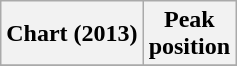<table class="wikitable plainrowheaders" style="text-align:center">
<tr>
<th scope="col">Chart (2013)</th>
<th scope="col">Peak<br>position</th>
</tr>
<tr>
</tr>
</table>
